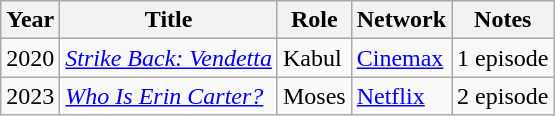<table class="wikitable sortable">
<tr>
<th>Year</th>
<th>Title</th>
<th>Role</th>
<th>Network</th>
<th>Notes</th>
</tr>
<tr>
<td>2020</td>
<td><em><a href='#'>Strike Back: Vendetta</a></em></td>
<td>Kabul</td>
<td><a href='#'>Cinemax</a></td>
<td>1 episode</td>
</tr>
<tr>
<td>2023</td>
<td><em><a href='#'>Who Is Erin Carter?</a></em></td>
<td>Moses</td>
<td><a href='#'>Netflix</a></td>
<td>2 episode</td>
</tr>
</table>
